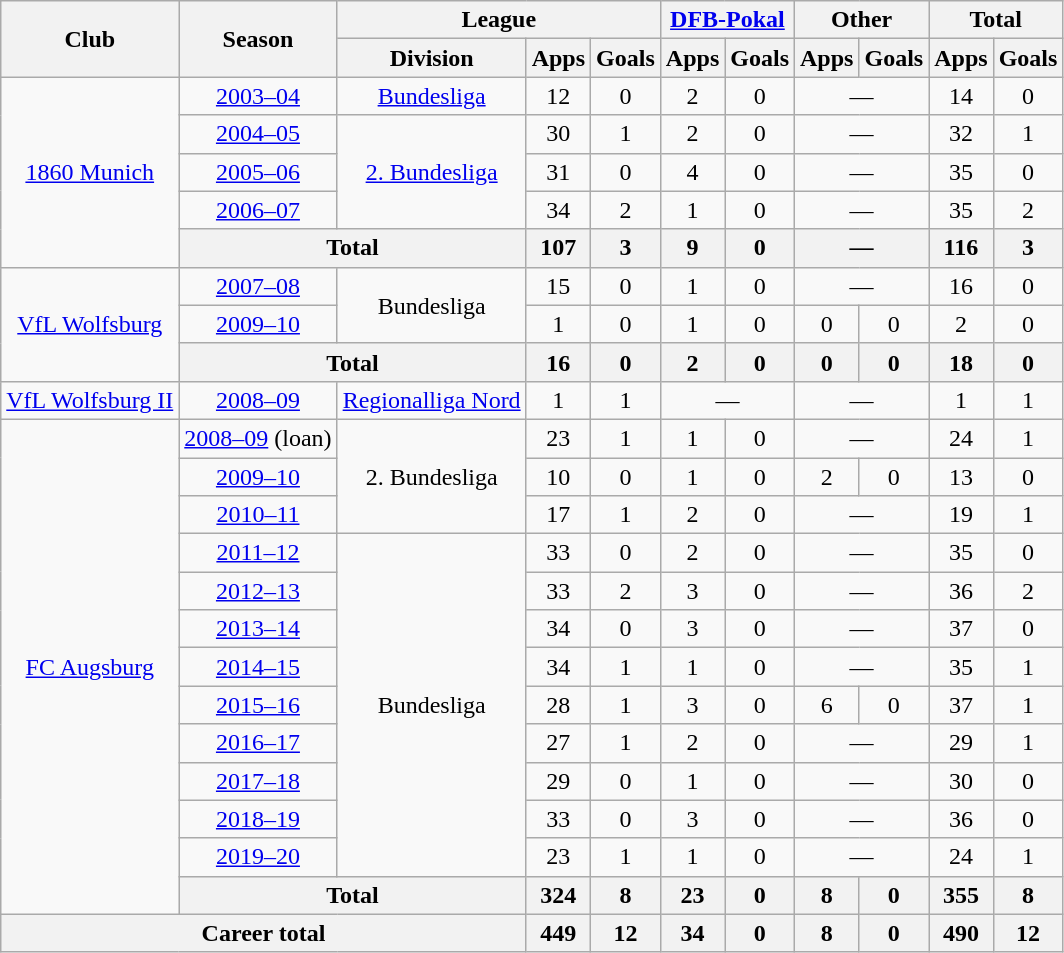<table class="wikitable" style="text-align:center">
<tr>
<th rowspan="2">Club</th>
<th rowspan="2">Season</th>
<th colspan="3">League</th>
<th colspan="2"><a href='#'>DFB-Pokal</a></th>
<th colspan="2">Other</th>
<th colspan="2">Total</th>
</tr>
<tr>
<th>Division</th>
<th>Apps</th>
<th>Goals</th>
<th>Apps</th>
<th>Goals</th>
<th>Apps</th>
<th>Goals</th>
<th>Apps</th>
<th>Goals</th>
</tr>
<tr>
<td rowspan="5"><a href='#'>1860 Munich</a></td>
<td><a href='#'>2003–04</a></td>
<td><a href='#'>Bundesliga</a></td>
<td>12</td>
<td>0</td>
<td>2</td>
<td>0</td>
<td colspan="2">—</td>
<td>14</td>
<td>0</td>
</tr>
<tr>
<td><a href='#'>2004–05</a></td>
<td rowspan="3"><a href='#'>2. Bundesliga</a></td>
<td>30</td>
<td>1</td>
<td>2</td>
<td>0</td>
<td colspan="2">—</td>
<td>32</td>
<td>1</td>
</tr>
<tr>
<td><a href='#'>2005–06</a></td>
<td>31</td>
<td>0</td>
<td>4</td>
<td>0</td>
<td colspan="2">—</td>
<td>35</td>
<td>0</td>
</tr>
<tr>
<td><a href='#'>2006–07</a></td>
<td>34</td>
<td>2</td>
<td>1</td>
<td>0</td>
<td colspan="2">—</td>
<td>35</td>
<td>2</td>
</tr>
<tr>
<th colspan="2">Total</th>
<th>107</th>
<th>3</th>
<th>9</th>
<th>0</th>
<th colspan="2">—</th>
<th>116</th>
<th>3</th>
</tr>
<tr>
<td rowspan="3"><a href='#'>VfL Wolfsburg</a></td>
<td><a href='#'>2007–08</a></td>
<td rowspan="2">Bundesliga</td>
<td>15</td>
<td>0</td>
<td>1</td>
<td>0</td>
<td colspan="2">—</td>
<td>16</td>
<td>0</td>
</tr>
<tr>
<td><a href='#'>2009–10</a></td>
<td>1</td>
<td>0</td>
<td>1</td>
<td>0</td>
<td>0</td>
<td>0</td>
<td>2</td>
<td>0</td>
</tr>
<tr>
<th colspan="2">Total</th>
<th>16</th>
<th>0</th>
<th>2</th>
<th>0</th>
<th>0</th>
<th>0</th>
<th>18</th>
<th>0</th>
</tr>
<tr>
<td><a href='#'>VfL Wolfsburg II</a></td>
<td><a href='#'>2008–09</a></td>
<td><a href='#'>Regionalliga Nord</a></td>
<td>1</td>
<td>1</td>
<td colspan="2">—</td>
<td colspan="2">—</td>
<td>1</td>
<td>1</td>
</tr>
<tr>
<td rowspan="13"><a href='#'>FC Augsburg</a></td>
<td><a href='#'>2008–09</a> (loan)</td>
<td rowspan="3">2. Bundesliga</td>
<td>23</td>
<td>1</td>
<td>1</td>
<td>0</td>
<td colspan="2">—</td>
<td>24</td>
<td>1</td>
</tr>
<tr>
<td><a href='#'>2009–10</a></td>
<td>10</td>
<td>0</td>
<td>1</td>
<td>0</td>
<td>2</td>
<td>0</td>
<td>13</td>
<td>0</td>
</tr>
<tr>
<td><a href='#'>2010–11</a></td>
<td>17</td>
<td>1</td>
<td>2</td>
<td>0</td>
<td colspan="2">—</td>
<td>19</td>
<td>1</td>
</tr>
<tr>
<td><a href='#'>2011–12</a></td>
<td rowspan="9">Bundesliga</td>
<td>33</td>
<td>0</td>
<td>2</td>
<td>0</td>
<td colspan="2">—</td>
<td>35</td>
<td>0</td>
</tr>
<tr>
<td><a href='#'>2012–13</a></td>
<td>33</td>
<td>2</td>
<td>3</td>
<td>0</td>
<td colspan="2">—</td>
<td>36</td>
<td>2</td>
</tr>
<tr>
<td><a href='#'>2013–14</a></td>
<td>34</td>
<td>0</td>
<td>3</td>
<td>0</td>
<td colspan="2">—</td>
<td>37</td>
<td>0</td>
</tr>
<tr>
<td><a href='#'>2014–15</a></td>
<td>34</td>
<td>1</td>
<td>1</td>
<td>0</td>
<td colspan="2">—</td>
<td>35</td>
<td>1</td>
</tr>
<tr>
<td><a href='#'>2015–16</a></td>
<td>28</td>
<td>1</td>
<td>3</td>
<td>0</td>
<td>6</td>
<td>0</td>
<td>37</td>
<td>1</td>
</tr>
<tr>
<td><a href='#'>2016–17</a></td>
<td>27</td>
<td>1</td>
<td>2</td>
<td>0</td>
<td colspan="2">—</td>
<td>29</td>
<td>1</td>
</tr>
<tr>
<td><a href='#'>2017–18</a></td>
<td>29</td>
<td>0</td>
<td>1</td>
<td>0</td>
<td colspan="2">—</td>
<td>30</td>
<td>0</td>
</tr>
<tr>
<td><a href='#'>2018–19</a></td>
<td>33</td>
<td>0</td>
<td>3</td>
<td>0</td>
<td colspan="2">—</td>
<td>36</td>
<td>0</td>
</tr>
<tr>
<td><a href='#'>2019–20</a></td>
<td>23</td>
<td>1</td>
<td>1</td>
<td>0</td>
<td colspan="2">—</td>
<td>24</td>
<td>1</td>
</tr>
<tr>
<th colspan="2">Total</th>
<th>324</th>
<th>8</th>
<th>23</th>
<th>0</th>
<th>8</th>
<th>0</th>
<th>355</th>
<th>8</th>
</tr>
<tr>
<th colspan="3">Career total</th>
<th>449</th>
<th>12</th>
<th>34</th>
<th>0</th>
<th>8</th>
<th>0</th>
<th>490</th>
<th>12</th>
</tr>
</table>
